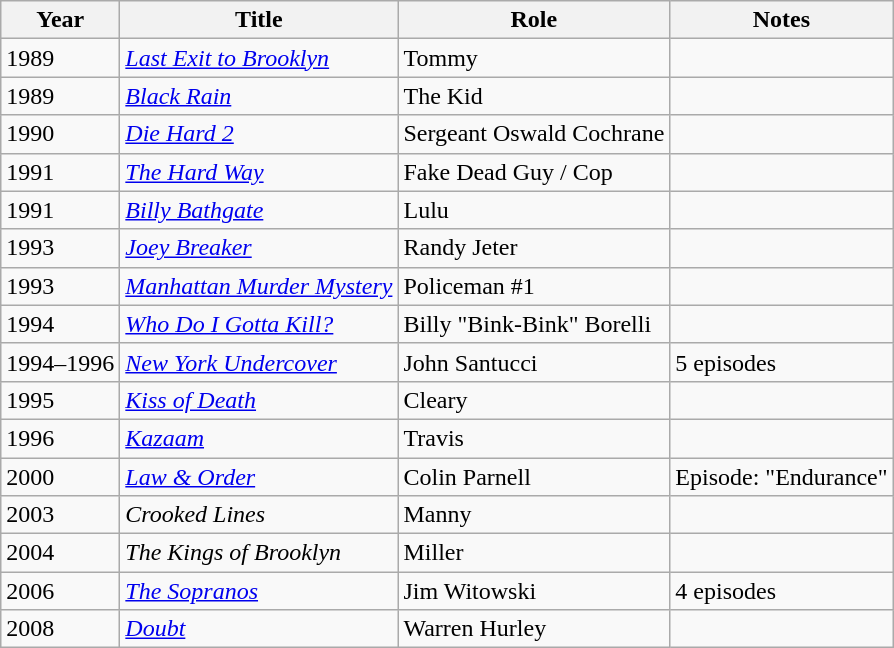<table class="wikitable">
<tr>
<th>Year</th>
<th>Title</th>
<th>Role</th>
<th>Notes</th>
</tr>
<tr>
<td>1989</td>
<td><em><a href='#'>Last Exit to Brooklyn</a></em></td>
<td>Tommy</td>
<td></td>
</tr>
<tr>
<td>1989</td>
<td><em><a href='#'>Black Rain</a></em></td>
<td>The Kid</td>
<td></td>
</tr>
<tr>
<td>1990</td>
<td><em><a href='#'>Die Hard 2</a></em></td>
<td>Sergeant Oswald Cochrane</td>
<td></td>
</tr>
<tr>
<td>1991</td>
<td><em><a href='#'>The Hard Way</a></em></td>
<td>Fake Dead Guy / Cop</td>
<td></td>
</tr>
<tr>
<td>1991</td>
<td><em><a href='#'>Billy Bathgate</a></em></td>
<td>Lulu</td>
<td></td>
</tr>
<tr>
<td>1993</td>
<td><em><a href='#'>Joey Breaker</a></em></td>
<td>Randy Jeter</td>
<td></td>
</tr>
<tr>
<td>1993</td>
<td><em><a href='#'>Manhattan Murder Mystery</a></em></td>
<td>Policeman #1</td>
<td></td>
</tr>
<tr>
<td>1994</td>
<td><em><a href='#'>Who Do I Gotta Kill?</a></em></td>
<td>Billy "Bink-Bink" Borelli</td>
<td></td>
</tr>
<tr>
<td>1994–1996</td>
<td><em><a href='#'>New York Undercover</a></em></td>
<td>John Santucci</td>
<td>5 episodes</td>
</tr>
<tr>
<td>1995</td>
<td><em><a href='#'>Kiss of Death</a></em></td>
<td>Cleary</td>
<td></td>
</tr>
<tr>
<td>1996</td>
<td><em><a href='#'>Kazaam</a></em></td>
<td>Travis</td>
<td></td>
</tr>
<tr>
<td>2000</td>
<td><em><a href='#'>Law & Order</a></em></td>
<td>Colin Parnell</td>
<td>Episode: "Endurance"</td>
</tr>
<tr>
<td>2003</td>
<td><em>Crooked Lines</em></td>
<td>Manny</td>
<td></td>
</tr>
<tr>
<td>2004</td>
<td><em>The Kings of Brooklyn</em></td>
<td>Miller</td>
<td></td>
</tr>
<tr>
<td>2006</td>
<td><em><a href='#'>The Sopranos</a></em></td>
<td>Jim Witowski</td>
<td>4 episodes</td>
</tr>
<tr>
<td>2008</td>
<td><em><a href='#'>Doubt</a></em></td>
<td>Warren Hurley</td>
<td></td>
</tr>
</table>
